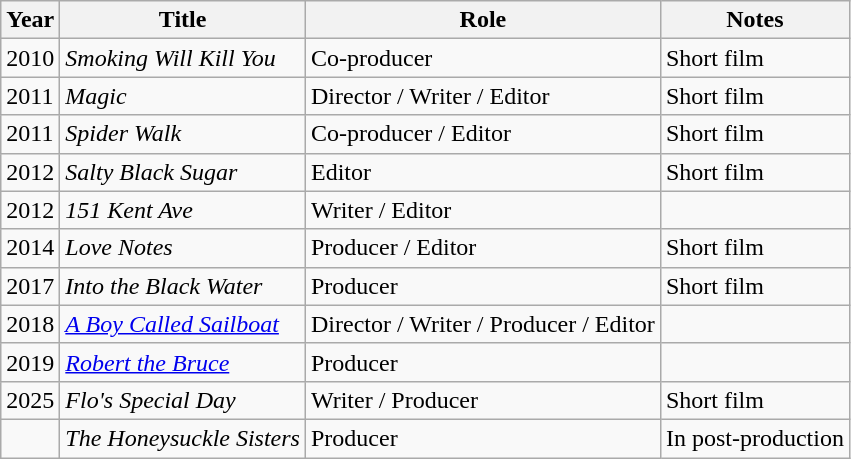<table class=wikitable>
<tr>
<th>Year</th>
<th>Title</th>
<th>Role</th>
<th>Notes</th>
</tr>
<tr>
<td>2010</td>
<td><em>Smoking Will Kill You</em></td>
<td>Co-producer</td>
<td>Short film</td>
</tr>
<tr>
<td>2011</td>
<td><em>Magic</em></td>
<td>Director / Writer / Editor</td>
<td>Short film</td>
</tr>
<tr>
<td>2011</td>
<td><em>Spider Walk</em></td>
<td>Co-producer / Editor</td>
<td>Short film</td>
</tr>
<tr>
<td>2012</td>
<td><em>Salty Black Sugar</em></td>
<td>Editor</td>
<td>Short film</td>
</tr>
<tr>
<td>2012</td>
<td><em>151 Kent Ave</em></td>
<td>Writer / Editor</td>
<td></td>
</tr>
<tr>
<td>2014</td>
<td><em>Love Notes</em></td>
<td>Producer / Editor</td>
<td>Short film</td>
</tr>
<tr>
<td>2017</td>
<td><em>Into the Black Water</em></td>
<td>Producer</td>
<td>Short film</td>
</tr>
<tr>
<td>2018</td>
<td><em><a href='#'>A Boy Called Sailboat</a></em></td>
<td>Director / Writer / Producer / Editor</td>
<td></td>
</tr>
<tr>
<td>2019</td>
<td><em><a href='#'>Robert the Bruce</a></em></td>
<td>Producer</td>
<td></td>
</tr>
<tr>
<td>2025</td>
<td><em>Flo's Special Day</em></td>
<td>Writer / Producer</td>
<td>Short film</td>
</tr>
<tr>
<td></td>
<td><em>The Honeysuckle Sisters</em></td>
<td>Producer</td>
<td>In post-production</td>
</tr>
</table>
